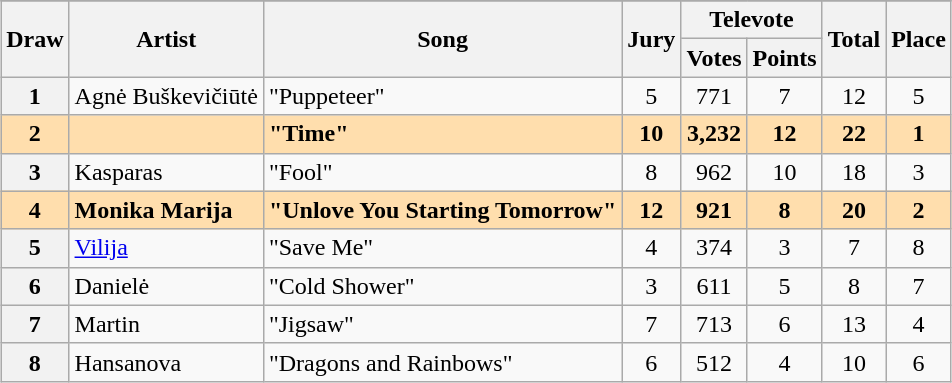<table class="sortable wikitable plainrowheaders" style="margin: 1em auto 1em auto; text-align:center">
<tr>
</tr>
<tr>
<th rowspan="2">Draw</th>
<th rowspan="2">Artist</th>
<th rowspan="2">Song</th>
<th rowspan="2">Jury</th>
<th colspan="2">Televote</th>
<th rowspan="2">Total</th>
<th rowspan="2">Place</th>
</tr>
<tr>
<th>Votes</th>
<th>Points</th>
</tr>
<tr>
<th scope="row" style="text-align:center;">1</th>
<td align="left">Agnė Buškevičiūtė</td>
<td align="left">"Puppeteer"</td>
<td>5</td>
<td>771</td>
<td>7</td>
<td>12</td>
<td>5</td>
</tr>
<tr style="background:navajowhite; font-weight:bold;">
<th scope="row" style="text-align:center; background:navajowhite; font-weight:bold;">2</th>
<td align="left"></td>
<td align="left">"Time"</td>
<td>10</td>
<td>3,232</td>
<td>12</td>
<td>22</td>
<td>1</td>
</tr>
<tr>
<th scope="row" style="text-align:center;">3</th>
<td align="left">Kasparas</td>
<td align="left">"Fool"</td>
<td>8</td>
<td>962</td>
<td>10</td>
<td>18</td>
<td>3</td>
</tr>
<tr style="background:navajowhite; font-weight:bold;">
<th scope="row" style="text-align:center; background:navajowhite; font-weight:bold;">4</th>
<td align="left">Monika Marija</td>
<td align="left">"Unlove You Starting Tomorrow"</td>
<td>12</td>
<td>921</td>
<td>8</td>
<td>20</td>
<td>2</td>
</tr>
<tr>
<th scope="row" style="text-align:center;">5</th>
<td align="left"><a href='#'>Vilija</a></td>
<td align="left">"Save Me"</td>
<td>4</td>
<td>374</td>
<td>3</td>
<td>7</td>
<td>8</td>
</tr>
<tr>
<th scope="row" style="text-align:center;">6</th>
<td align="left">Danielė</td>
<td align="left">"Cold Shower"</td>
<td>3</td>
<td>611</td>
<td>5</td>
<td>8</td>
<td>7</td>
</tr>
<tr>
<th scope="row" style="text-align:center;">7</th>
<td align="left">Martin</td>
<td align="left">"Jigsaw"</td>
<td>7</td>
<td>713</td>
<td>6</td>
<td>13</td>
<td>4</td>
</tr>
<tr>
<th scope="row" style="text-align:center;">8</th>
<td align="left">Hansanova</td>
<td align="left">"Dragons and Rainbows"</td>
<td>6</td>
<td>512</td>
<td>4</td>
<td>10</td>
<td>6</td>
</tr>
</table>
